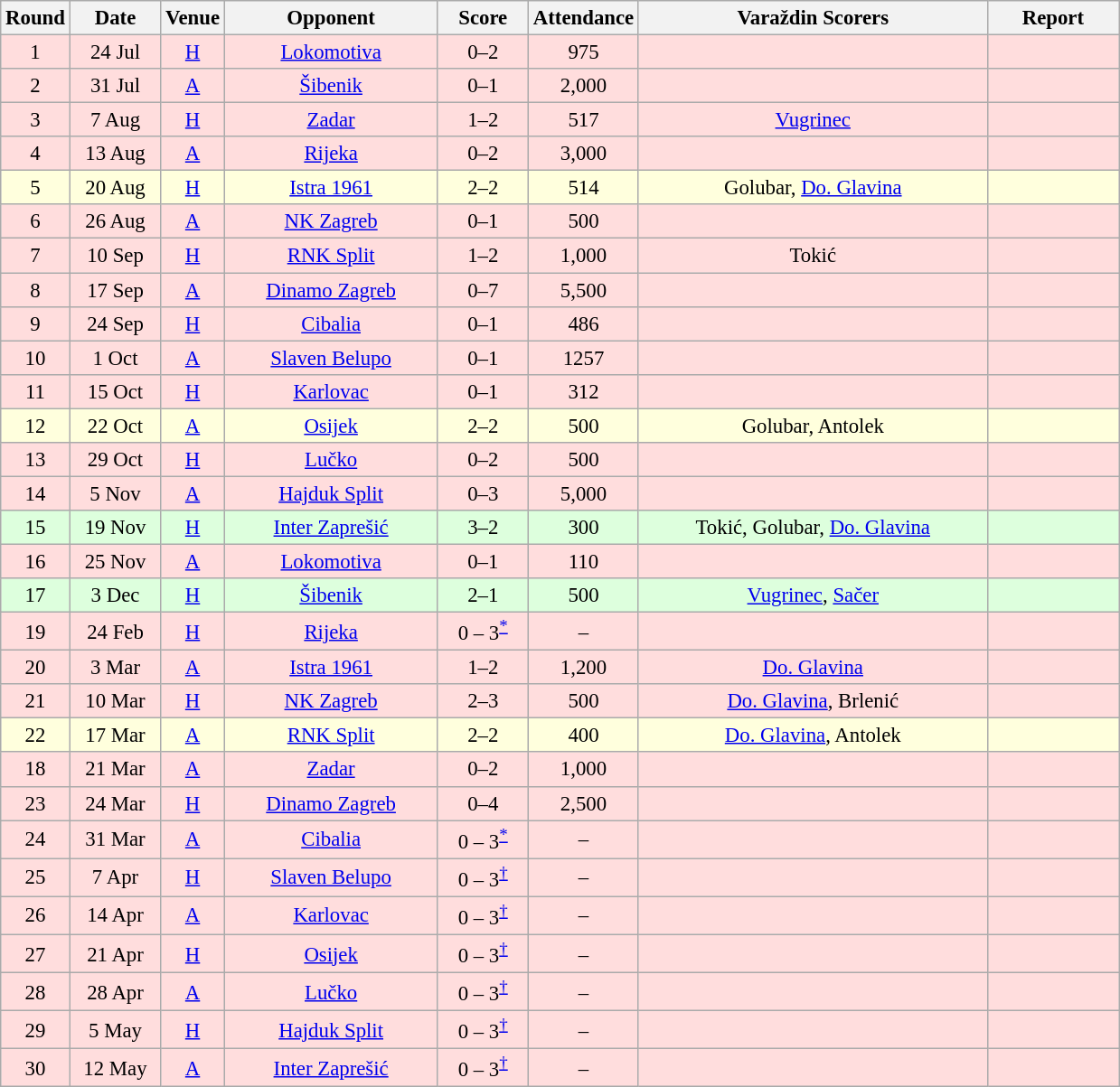<table class="wikitable sortable" style="text-align: center; font-size:95%;">
<tr>
<th width="30">Round</th>
<th width="60">Date<br></th>
<th width="20">Venue<br></th>
<th width="150">Opponent<br></th>
<th width="60">Score<br></th>
<th width="40">Attendance<br></th>
<th width="250">Varaždin Scorers</th>
<th width="90" class="unsortable">Report</th>
</tr>
<tr bgcolor="#ffdddd">
<td>1</td>
<td>24 Jul</td>
<td><a href='#'>H</a></td>
<td><a href='#'>Lokomotiva</a></td>
<td>0–2</td>
<td>975</td>
<td></td>
<td></td>
</tr>
<tr bgcolor="#ffdddd">
<td>2</td>
<td>31 Jul</td>
<td><a href='#'>A</a></td>
<td><a href='#'>Šibenik</a></td>
<td>0–1</td>
<td>2,000</td>
<td></td>
<td></td>
</tr>
<tr bgcolor="#ffdddd">
<td>3</td>
<td>7 Aug</td>
<td><a href='#'>H</a></td>
<td><a href='#'>Zadar</a></td>
<td>1–2</td>
<td>517</td>
<td><a href='#'>Vugrinec</a></td>
<td></td>
</tr>
<tr bgcolor="#ffdddd">
<td>4</td>
<td>13 Aug</td>
<td><a href='#'>A</a></td>
<td><a href='#'>Rijeka</a></td>
<td>0–2</td>
<td>3,000</td>
<td></td>
<td></td>
</tr>
<tr bgcolor="#ffffdd">
<td>5</td>
<td>20 Aug</td>
<td><a href='#'>H</a></td>
<td><a href='#'>Istra 1961</a></td>
<td>2–2</td>
<td>514</td>
<td>Golubar, <a href='#'>Do. Glavina</a></td>
<td></td>
</tr>
<tr bgcolor="#ffdddd">
<td>6</td>
<td>26 Aug</td>
<td><a href='#'>A</a></td>
<td><a href='#'>NK Zagreb</a></td>
<td>0–1</td>
<td>500</td>
<td></td>
<td></td>
</tr>
<tr bgcolor="#ffdddd">
<td>7</td>
<td>10 Sep</td>
<td><a href='#'>H</a></td>
<td><a href='#'>RNK Split</a></td>
<td>1–2</td>
<td>1,000</td>
<td>Tokić</td>
<td></td>
</tr>
<tr bgcolor="#ffdddd">
<td>8</td>
<td>17 Sep</td>
<td><a href='#'>A</a></td>
<td><a href='#'>Dinamo Zagreb</a></td>
<td>0–7</td>
<td>5,500</td>
<td></td>
<td></td>
</tr>
<tr bgcolor="#ffdddd">
<td>9</td>
<td>24 Sep</td>
<td><a href='#'>H</a></td>
<td><a href='#'>Cibalia</a></td>
<td>0–1</td>
<td>486</td>
<td></td>
<td></td>
</tr>
<tr bgcolor="#ffdddd">
<td>10</td>
<td>1 Oct</td>
<td><a href='#'>A</a></td>
<td><a href='#'>Slaven Belupo</a></td>
<td>0–1</td>
<td>1257</td>
<td></td>
<td></td>
</tr>
<tr bgcolor="#ffdddd">
<td>11</td>
<td>15 Oct</td>
<td><a href='#'>H</a></td>
<td><a href='#'>Karlovac</a></td>
<td>0–1</td>
<td>312</td>
<td></td>
<td></td>
</tr>
<tr bgcolor="#ffffdd">
<td>12</td>
<td>22 Oct</td>
<td><a href='#'>A</a></td>
<td><a href='#'>Osijek</a></td>
<td>2–2</td>
<td>500</td>
<td>Golubar, Antolek</td>
<td></td>
</tr>
<tr bgcolor="#ffdddd">
<td>13</td>
<td>29 Oct</td>
<td><a href='#'>H</a></td>
<td><a href='#'>Lučko</a></td>
<td>0–2</td>
<td>500</td>
<td></td>
<td></td>
</tr>
<tr bgcolor="#ffdddd">
<td>14</td>
<td>5 Nov</td>
<td><a href='#'>A</a></td>
<td><a href='#'>Hajduk Split</a></td>
<td>0–3</td>
<td>5,000</td>
<td></td>
<td></td>
</tr>
<tr bgcolor="#ddffdd">
<td>15</td>
<td>19 Nov</td>
<td><a href='#'>H</a></td>
<td><a href='#'>Inter Zaprešić</a></td>
<td>3–2</td>
<td>300</td>
<td>Tokić, Golubar, <a href='#'>Do. Glavina</a></td>
<td></td>
</tr>
<tr bgcolor="#ffdddd">
<td>16</td>
<td>25 Nov</td>
<td><a href='#'>A</a></td>
<td><a href='#'>Lokomotiva</a></td>
<td>0–1</td>
<td>110</td>
<td></td>
<td></td>
</tr>
<tr bgcolor="#ddffdd">
<td>17</td>
<td>3 Dec</td>
<td><a href='#'>H</a></td>
<td><a href='#'>Šibenik</a></td>
<td>2–1</td>
<td>500</td>
<td><a href='#'>Vugrinec</a>, <a href='#'>Sačer</a></td>
<td></td>
</tr>
<tr bgcolor="#ffdddd">
<td>19</td>
<td>24 Feb</td>
<td><a href='#'>H</a></td>
<td><a href='#'>Rijeka</a></td>
<td>0 – 3<sup><a href='#'>*</a></sup></td>
<td>–</td>
<td></td>
<td></td>
</tr>
<tr bgcolor="#ffdddd">
<td>20</td>
<td>3 Mar</td>
<td><a href='#'>A</a></td>
<td><a href='#'>Istra 1961</a></td>
<td>1–2</td>
<td>1,200</td>
<td><a href='#'>Do. Glavina</a></td>
<td></td>
</tr>
<tr bgcolor="#ffdddd">
<td>21</td>
<td>10 Mar</td>
<td><a href='#'>H</a></td>
<td><a href='#'>NK Zagreb</a></td>
<td>2–3</td>
<td>500</td>
<td><a href='#'>Do. Glavina</a>, Brlenić</td>
<td></td>
</tr>
<tr bgcolor="#ffffdd">
<td>22</td>
<td>17 Mar</td>
<td><a href='#'>A</a></td>
<td><a href='#'>RNK Split</a></td>
<td>2–2</td>
<td>400</td>
<td><a href='#'>Do. Glavina</a>, Antolek</td>
<td></td>
</tr>
<tr bgcolor="#ffdddd">
<td>18</td>
<td>21 Mar</td>
<td><a href='#'>A</a></td>
<td><a href='#'>Zadar</a></td>
<td>0–2</td>
<td>1,000</td>
<td></td>
<td></td>
</tr>
<tr bgcolor="#ffdddd">
<td>23</td>
<td>24 Mar</td>
<td><a href='#'>H</a></td>
<td><a href='#'>Dinamo Zagreb</a></td>
<td>0–4</td>
<td>2,500</td>
<td></td>
<td></td>
</tr>
<tr bgcolor="#ffdddd">
<td>24</td>
<td>31 Mar</td>
<td><a href='#'>A</a></td>
<td><a href='#'>Cibalia</a></td>
<td>0 – 3<sup><a href='#'>*</a></sup></td>
<td>–</td>
<td></td>
<td></td>
</tr>
<tr bgcolor="#ffdddd">
<td>25</td>
<td>7 Apr</td>
<td><a href='#'>H</a></td>
<td><a href='#'>Slaven Belupo</a></td>
<td>0 – 3<sup><a href='#'>†</a></sup></td>
<td>–</td>
<td></td>
<td></td>
</tr>
<tr bgcolor="#ffdddd">
<td>26</td>
<td>14 Apr</td>
<td><a href='#'>A</a></td>
<td><a href='#'>Karlovac</a></td>
<td>0 – 3<sup><a href='#'>†</a></sup></td>
<td>–</td>
<td></td>
<td></td>
</tr>
<tr bgcolor="#ffdddd">
<td>27</td>
<td>21 Apr</td>
<td><a href='#'>H</a></td>
<td><a href='#'>Osijek</a></td>
<td>0 – 3<sup><a href='#'>†</a></sup></td>
<td>–</td>
<td></td>
<td></td>
</tr>
<tr bgcolor="#ffdddd">
<td>28</td>
<td>28 Apr</td>
<td><a href='#'>A</a></td>
<td><a href='#'>Lučko</a></td>
<td>0 – 3<sup><a href='#'>†</a></sup></td>
<td>–</td>
<td></td>
<td></td>
</tr>
<tr bgcolor="#ffdddd">
<td>29</td>
<td>5 May</td>
<td><a href='#'>H</a></td>
<td><a href='#'>Hajduk Split</a></td>
<td>0 – 3<sup><a href='#'>†</a></sup></td>
<td>–</td>
<td></td>
<td></td>
</tr>
<tr bgcolor="#ffdddd">
<td>30</td>
<td>12 May</td>
<td><a href='#'>A</a></td>
<td><a href='#'>Inter Zaprešić</a></td>
<td>0 – 3<sup><a href='#'>†</a></sup></td>
<td>–</td>
<td></td>
<td></td>
</tr>
</table>
